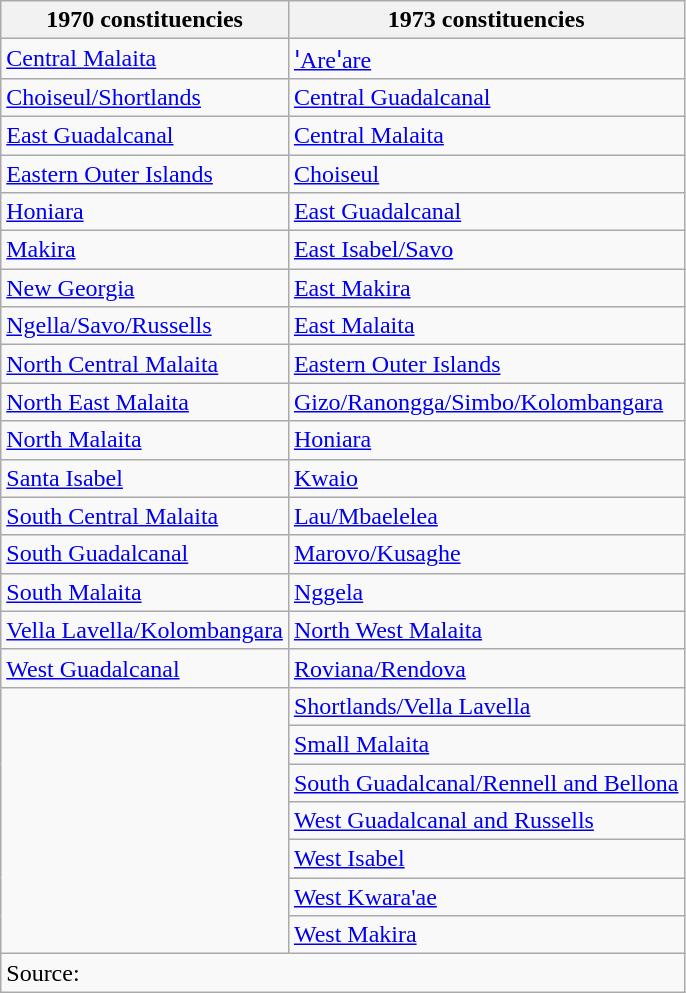<table class=wikitable>
<tr>
<th>1970 constituencies</th>
<th>1973 constituencies</th>
</tr>
<tr>
<td><a href='#'>Central Malaita</a></td>
<td><a href='#'>ꞌAreꞌare</a></td>
</tr>
<tr>
<td><a href='#'>Choiseul/Shortlands</a></td>
<td><a href='#'>Central Guadalcanal</a></td>
</tr>
<tr>
<td><a href='#'>East Guadalcanal</a></td>
<td><a href='#'>Central Malaita</a></td>
</tr>
<tr>
<td><a href='#'>Eastern Outer Islands</a></td>
<td><a href='#'>Choiseul</a></td>
</tr>
<tr>
<td><a href='#'>Honiara</a></td>
<td><a href='#'>East Guadalcanal</a></td>
</tr>
<tr>
<td><a href='#'>Makira</a></td>
<td><a href='#'>East Isabel/Savo</a></td>
</tr>
<tr>
<td><a href='#'>New Georgia</a></td>
<td><a href='#'>East Makira</a></td>
</tr>
<tr>
<td><a href='#'>Ngella/Savo/Russells</a></td>
<td><a href='#'>East Malaita</a></td>
</tr>
<tr>
<td><a href='#'>North Central Malaita</a></td>
<td><a href='#'>Eastern Outer Islands</a></td>
</tr>
<tr>
<td><a href='#'>North East Malaita</a></td>
<td><a href='#'>Gizo/Ranongga/Simbo/Kolombangara</a></td>
</tr>
<tr>
<td><a href='#'>North Malaita</a></td>
<td><a href='#'>Honiara</a></td>
</tr>
<tr>
<td><a href='#'>Santa Isabel</a></td>
<td><a href='#'>Kwaio</a></td>
</tr>
<tr>
<td><a href='#'>South Central Malaita</a></td>
<td><a href='#'>Lau/Mbaelelea</a></td>
</tr>
<tr>
<td><a href='#'>South Guadalcanal</a></td>
<td><a href='#'>Marovo/Kusaghe</a></td>
</tr>
<tr>
<td><a href='#'>South Malaita</a></td>
<td><a href='#'>Nggela</a></td>
</tr>
<tr>
<td><a href='#'>Vella Lavella/Kolombangara</a></td>
<td><a href='#'>North West Malaita</a></td>
</tr>
<tr>
<td><a href='#'>West Guadalcanal</a></td>
<td><a href='#'>Roviana/Rendova</a></td>
</tr>
<tr>
<td rowspan=7></td>
<td><a href='#'>Shortlands/Vella Lavella</a></td>
</tr>
<tr>
<td><a href='#'>Small Malaita</a></td>
</tr>
<tr>
<td><a href='#'>South Guadalcanal/Rennell and Bellona</a></td>
</tr>
<tr>
<td><a href='#'>West Guadalcanal and Russells</a></td>
</tr>
<tr>
<td><a href='#'>West Isabel</a></td>
</tr>
<tr>
<td><a href='#'>West Kwara'ae</a></td>
</tr>
<tr>
<td><a href='#'>West Makira</a></td>
</tr>
<tr>
<td colspan=2>Source: </td>
</tr>
</table>
